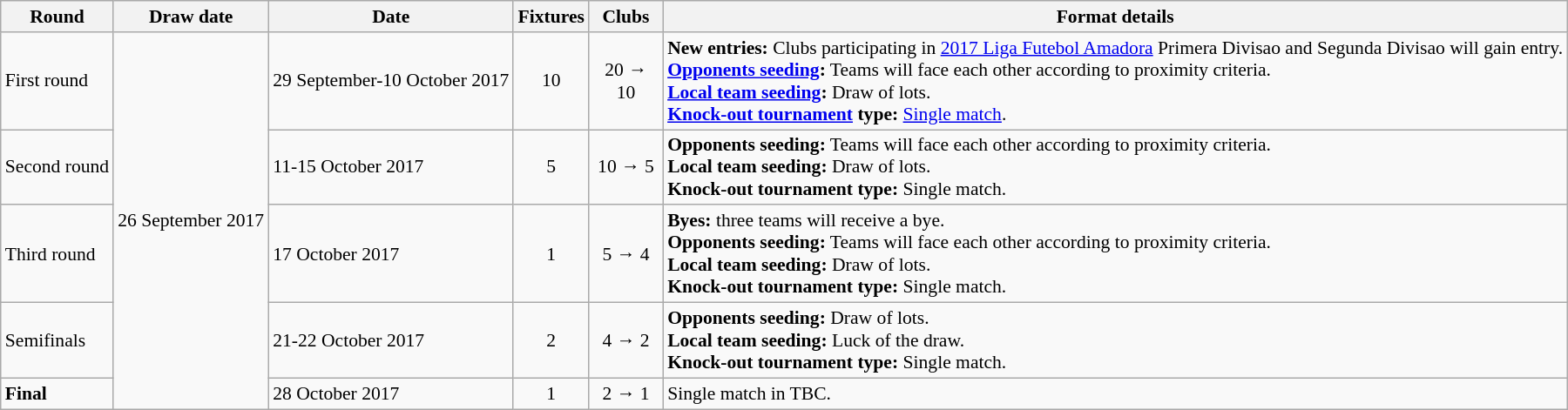<table class="wikitable" style="font-size:90%">
<tr>
<th>Round</th>
<th>Draw date</th>
<th>Date</th>
<th>Fixtures</th>
<th width=50>Clubs</th>
<th>Format details</th>
</tr>
<tr>
<td>First round</td>
<td style="text-align:left;" rowspan=5;">26 September 2017</td>
<td style="text-align:left;">29 September-10 October 2017</td>
<td style="text-align:center;">10</td>
<td style="text-align:center;">20 → 10</td>
<td><strong>New entries:</strong> Clubs participating in <a href='#'>2017 Liga Futebol Amadora</a> Primera Divisao and Segunda Divisao will gain entry.<br><strong><a href='#'>Opponents seeding</a>:</strong> Teams will face each other according to proximity criteria.<br><strong><a href='#'>Local team seeding</a>:</strong> Draw of lots.<br><strong><a href='#'>Knock-out tournament</a> type:</strong> <a href='#'>Single match</a>.</td>
</tr>
<tr>
<td>Second round</td>
<td style="text-align:left;">11-15 October 2017</td>
<td style="text-align:center;">5</td>
<td style="text-align:center;">10 → 5</td>
<td><strong>Opponents seeding:</strong> Teams will face each other according to proximity criteria.<br><strong>Local team seeding:</strong> Draw of lots.<br><strong>Knock-out tournament type:</strong> Single match.</td>
</tr>
<tr>
<td>Third round</td>
<td style="text-align:left;">17 October 2017</td>
<td style="text-align:center;">1</td>
<td style="text-align:center;">5 → 4</td>
<td><strong>Byes:</strong> three teams will receive a bye.<br><strong>Opponents seeding:</strong> Teams will face each other according to proximity criteria.<br><strong>Local team seeding:</strong> Draw of lots.<br><strong>Knock-out tournament type:</strong> Single match.</td>
</tr>
<tr>
<td>Semifinals</td>
<td style="text-align:left;">21-22 October 2017</td>
<td style="text-align:center;">2</td>
<td style="text-align:center;">4 → 2</td>
<td><strong>Opponents seeding:</strong> Draw of lots.<br><strong>Local team seeding:</strong> Luck of the draw.<br><strong>Knock-out tournament type:</strong> Single match.</td>
</tr>
<tr>
<td><strong>Final</strong></td>
<td style="text-align:left;">28 October 2017</td>
<td style="text-align:center;">1</td>
<td style="text-align:center;">2 → 1</td>
<td>Single match in TBC.</td>
</tr>
</table>
